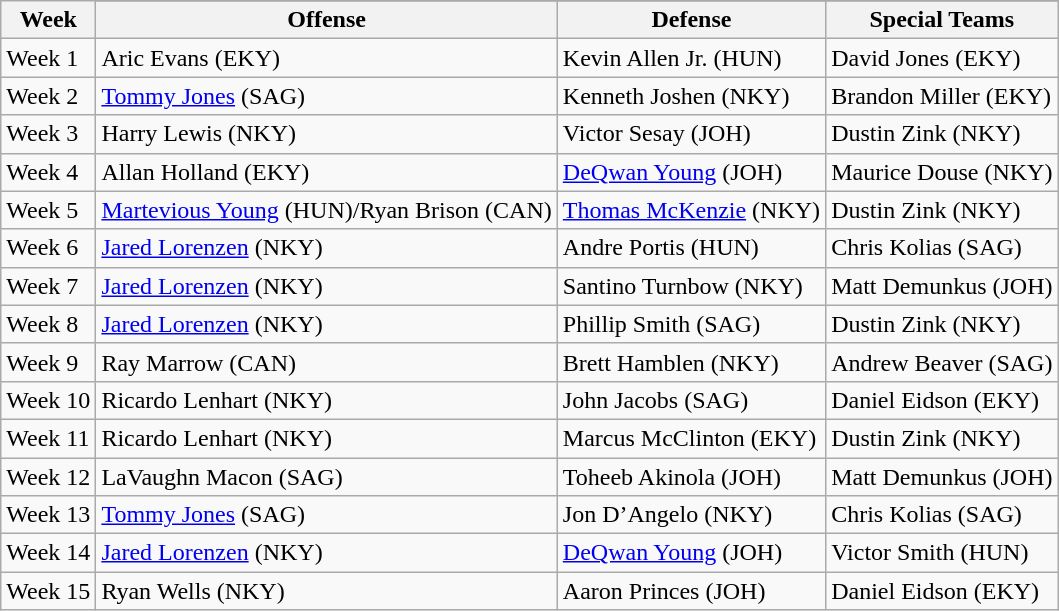<table class="wikitable">
<tr>
<th rowspan="2" style="text-align:center;">Week</th>
</tr>
<tr>
<th>Offense</th>
<th>Defense</th>
<th>Special Teams</th>
</tr>
<tr>
<td>Week 1</td>
<td>Aric Evans (EKY)</td>
<td>Kevin Allen Jr. (HUN)</td>
<td>David Jones (EKY)</td>
</tr>
<tr>
<td>Week 2</td>
<td><a href='#'>Tommy Jones</a> (SAG)</td>
<td>Kenneth Joshen (NKY)</td>
<td>Brandon Miller (EKY)</td>
</tr>
<tr>
<td>Week 3</td>
<td>Harry Lewis (NKY)</td>
<td>Victor Sesay (JOH)</td>
<td>Dustin Zink (NKY)</td>
</tr>
<tr>
<td>Week 4</td>
<td>Allan Holland (EKY)</td>
<td><a href='#'>DeQwan Young</a> (JOH)</td>
<td>Maurice Douse (NKY)</td>
</tr>
<tr>
<td>Week 5</td>
<td><a href='#'>Martevious Young</a> (HUN)/Ryan Brison (CAN)</td>
<td><a href='#'>Thomas McKenzie</a> (NKY)</td>
<td>Dustin Zink (NKY)</td>
</tr>
<tr>
<td>Week 6</td>
<td><a href='#'>Jared Lorenzen</a> (NKY)</td>
<td>Andre Portis (HUN)</td>
<td>Chris Kolias (SAG)</td>
</tr>
<tr>
<td>Week 7</td>
<td><a href='#'>Jared Lorenzen</a> (NKY)</td>
<td>Santino Turnbow (NKY)</td>
<td>Matt Demunkus (JOH)</td>
</tr>
<tr>
<td>Week 8</td>
<td><a href='#'>Jared Lorenzen</a> (NKY)</td>
<td>Phillip Smith (SAG)</td>
<td>Dustin Zink (NKY)</td>
</tr>
<tr>
<td>Week 9</td>
<td>Ray Marrow (CAN)</td>
<td>Brett Hamblen (NKY)</td>
<td>Andrew Beaver (SAG)</td>
</tr>
<tr>
<td>Week 10</td>
<td>Ricardo Lenhart (NKY)</td>
<td>John Jacobs (SAG)</td>
<td>Daniel Eidson (EKY)</td>
</tr>
<tr>
<td>Week 11</td>
<td>Ricardo Lenhart (NKY)</td>
<td>Marcus McClinton (EKY)</td>
<td>Dustin Zink (NKY)</td>
</tr>
<tr>
<td>Week 12</td>
<td>LaVaughn Macon (SAG)</td>
<td>Toheeb Akinola (JOH)</td>
<td>Matt Demunkus  (JOH)</td>
</tr>
<tr>
<td>Week 13</td>
<td><a href='#'>Tommy Jones</a> (SAG)</td>
<td>Jon D’Angelo (NKY)</td>
<td>Chris Kolias (SAG)</td>
</tr>
<tr>
<td>Week 14</td>
<td><a href='#'>Jared Lorenzen</a> (NKY)</td>
<td><a href='#'>DeQwan Young</a> (JOH)</td>
<td>Victor Smith (HUN)</td>
</tr>
<tr>
<td>Week 15</td>
<td>Ryan Wells (NKY)</td>
<td>Aaron Princes (JOH)</td>
<td>Daniel Eidson (EKY)</td>
</tr>
</table>
